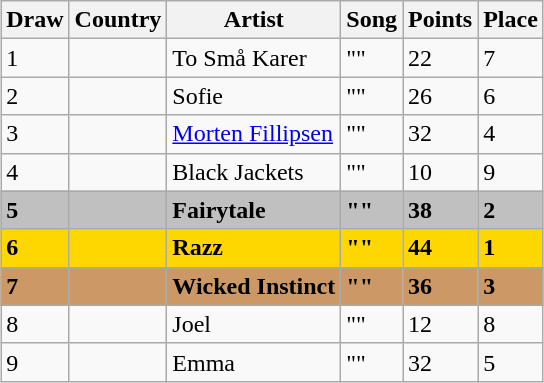<table class="sortable wikitable" style="margin: 1em auto 1em auto">
<tr>
<th>Draw</th>
<th>Country</th>
<th>Artist</th>
<th>Song</th>
<th>Points</th>
<th>Place</th>
</tr>
<tr>
<td>1</td>
<td></td>
<td>To Små Karer</td>
<td>""</td>
<td>22</td>
<td>7</td>
</tr>
<tr>
<td>2</td>
<td></td>
<td>Sofie</td>
<td>""</td>
<td>26</td>
<td>6</td>
</tr>
<tr>
<td>3</td>
<td></td>
<td><a href='#'>Morten Fillipsen</a></td>
<td>""</td>
<td>32</td>
<td>4</td>
</tr>
<tr>
<td>4</td>
<td></td>
<td>Black Jackets</td>
<td>""</td>
<td>10</td>
<td>9</td>
</tr>
<tr style="font-weight:bold; background:silver;">
<th scope="row" style="text-align:left; font-weight:bold; background:silver;">5</th>
<td></td>
<td>Fairytale</td>
<td>""</td>
<td>38</td>
<td>2</td>
</tr>
<tr style="font-weight:bold; background:gold;">
<th scope="row" style="text-align:left; font-weight:bold; background:gold;">6</th>
<td></td>
<td>Razz</td>
<td>""</td>
<td>44</td>
<td>1</td>
</tr>
<tr style="font-weight:bold; background:#cc9966;">
<th scope="row" style="text-align:left; font-weight:bold; background:#cc9966;">7</th>
<td></td>
<td>Wicked Instinct</td>
<td>""</td>
<td>36</td>
<td>3</td>
</tr>
<tr>
<td>8</td>
<td></td>
<td>Joel</td>
<td>""</td>
<td>12</td>
<td>8</td>
</tr>
<tr>
<td>9</td>
<td></td>
<td>Emma</td>
<td>""</td>
<td>32</td>
<td>5</td>
</tr>
</table>
